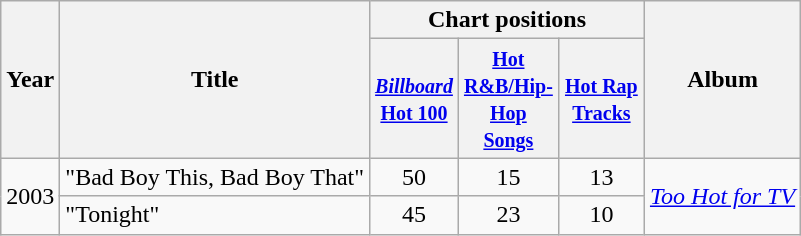<table class="wikitable">
<tr>
<th rowspan="2">Year</th>
<th rowspan="2">Title</th>
<th colspan="3">Chart positions</th>
<th rowspan="2">Album</th>
</tr>
<tr>
<th width="50"><small><a href='#'><em>Billboard</em> Hot 100</a></small></th>
<th width="50"><small><a href='#'>Hot R&B/Hip-Hop Songs</a></small></th>
<th width="50"><small><a href='#'>Hot Rap Tracks</a></small></th>
</tr>
<tr>
<td style="text-align:center;" rowspan="2">2003</td>
<td>"Bad Boy This, Bad Boy That"</td>
<td style="text-align:center;">50</td>
<td style="text-align:center;">15</td>
<td style="text-align:center;">13</td>
<td rowspan="2"><em><a href='#'>Too Hot for TV</a></em></td>
</tr>
<tr>
<td>"Tonight"</td>
<td style="text-align:center;">45</td>
<td style="text-align:center;">23</td>
<td style="text-align:center;">10</td>
</tr>
</table>
